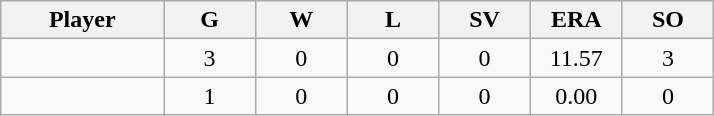<table class="wikitable sortable">
<tr>
<th bgcolor="#DDDDFF" width="16%">Player</th>
<th bgcolor="#DDDDFF" width="9%">G</th>
<th bgcolor="#DDDDFF" width="9%">W</th>
<th bgcolor="#DDDDFF" width="9%">L</th>
<th bgcolor="#DDDDFF" width="9%">SV</th>
<th bgcolor="#DDDDFF" width="9%">ERA</th>
<th bgcolor="#DDDDFF" width="9%">SO</th>
</tr>
<tr align="center">
<td></td>
<td>3</td>
<td>0</td>
<td>0</td>
<td>0</td>
<td>11.57</td>
<td>3</td>
</tr>
<tr align="center">
<td></td>
<td>1</td>
<td>0</td>
<td>0</td>
<td>0</td>
<td>0.00</td>
<td>0</td>
</tr>
</table>
